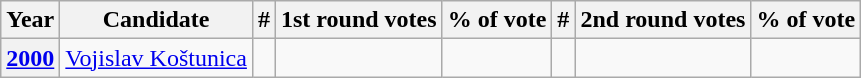<table class="wikitable">
<tr>
<th>Year</th>
<th>Candidate</th>
<th>#</th>
<th>1st round votes</th>
<th>% of vote</th>
<th>#</th>
<th>2nd round votes</th>
<th>% of vote</th>
</tr>
<tr>
<th><a href='#'>2000</a></th>
<td><a href='#'>Vojislav Koštunica</a></td>
<td></td>
<td></td>
<td></td>
<td></td>
<td></td>
<td></td>
</tr>
</table>
